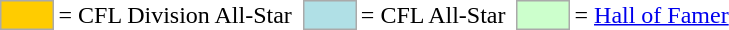<table>
<tr>
<td style="background-color:#FFCC00; border:1px solid #aaaaaa; width:2em;"></td>
<td>= CFL Division All-Star</td>
<td></td>
<td style="background-color:#B0E0E6; border:1px solid #aaaaaa; width:2em;"></td>
<td>= CFL All-Star</td>
<td></td>
<td style="background-color:#CCFFCC; border:1px solid #aaaaaa; width:2em;"></td>
<td>= <a href='#'>Hall of Famer</a></td>
</tr>
</table>
